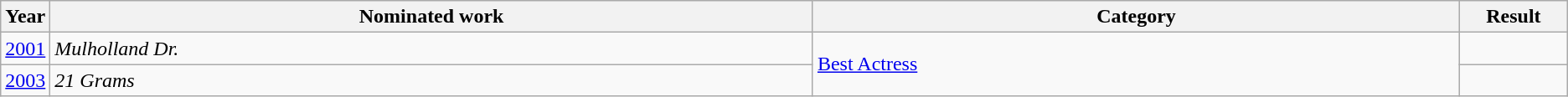<table class=wikitable>
<tr>
<th scope="col" style="width:1em;">Year</th>
<th scope="col" style="width:39em;">Nominated work</th>
<th scope="col" style="width:33em;">Category</th>
<th scope="col" style="width:5em;">Result</th>
</tr>
<tr>
<td><a href='#'>2001</a></td>
<td><em>Mulholland Dr.</em></td>
<td rowspan="2"><a href='#'>Best Actress</a></td>
<td></td>
</tr>
<tr>
<td><a href='#'>2003</a></td>
<td><em>21 Grams</em></td>
<td></td>
</tr>
</table>
